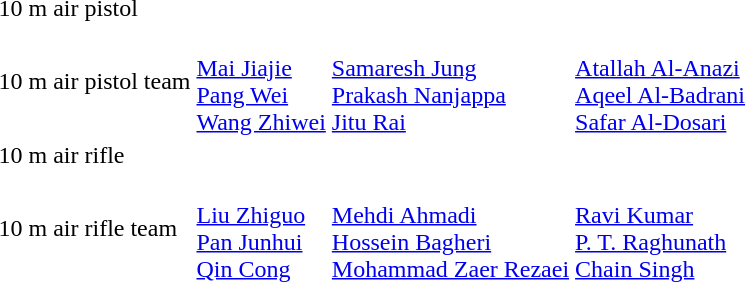<table>
<tr>
<td>10 m air pistol</td>
<td></td>
<td></td>
<td></td>
</tr>
<tr>
<td>10 m air pistol team</td>
<td><br><a href='#'>Mai Jiajie</a><br><a href='#'>Pang Wei</a><br><a href='#'>Wang Zhiwei</a></td>
<td><br><a href='#'>Samaresh Jung</a><br><a href='#'>Prakash Nanjappa</a><br><a href='#'>Jitu Rai</a></td>
<td><br><a href='#'>Atallah Al-Anazi</a><br><a href='#'>Aqeel Al-Badrani</a><br><a href='#'>Safar Al-Dosari</a></td>
</tr>
<tr>
<td>10 m air rifle</td>
<td></td>
<td></td>
<td></td>
</tr>
<tr>
<td>10 m air rifle team</td>
<td><br><a href='#'>Liu Zhiguo</a><br><a href='#'>Pan Junhui</a><br><a href='#'>Qin Cong</a></td>
<td><br><a href='#'>Mehdi Ahmadi</a><br><a href='#'>Hossein Bagheri</a><br><a href='#'>Mohammad Zaer Rezaei</a></td>
<td><br><a href='#'>Ravi Kumar</a><br><a href='#'>P. T. Raghunath</a><br><a href='#'>Chain Singh</a></td>
</tr>
</table>
